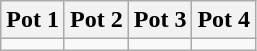<table class="wikitable">
<tr>
<th width=25%>Pot 1</th>
<th width=25%>Pot 2</th>
<th width=25%>Pot 3</th>
<th width=25%>Pot 4</th>
</tr>
<tr>
<td></td>
<td></td>
<td></td>
<td></td>
</tr>
</table>
